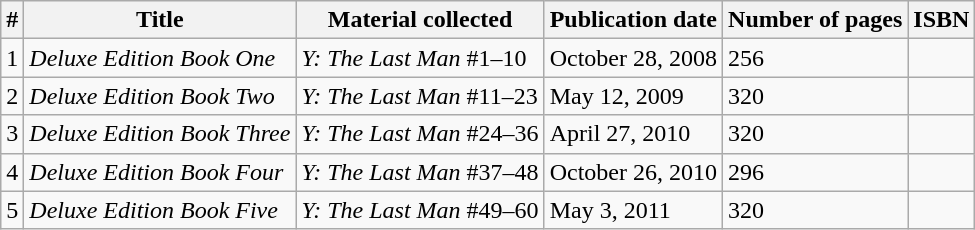<table class="wikitable">
<tr>
<th>#</th>
<th scope="col">Title</th>
<th scope="col">Material collected</th>
<th scope="col">Publication date</th>
<th scope="col">Number of pages</th>
<th scope="col">ISBN</th>
</tr>
<tr>
<td>1</td>
<td scope="row"><em>Deluxe Edition Book One</em></td>
<td><em>Y: The Last Man</em> #1–10</td>
<td>October 28, 2008</td>
<td>256</td>
<td></td>
</tr>
<tr>
<td>2</td>
<td scope="row"><em>Deluxe Edition Book Two</em></td>
<td><em>Y: The Last Man</em> #11–23</td>
<td>May 12, 2009</td>
<td>320</td>
<td></td>
</tr>
<tr>
<td>3</td>
<td scope="row"><em>Deluxe Edition Book Three</em></td>
<td><em>Y: The Last Man</em> #24–36</td>
<td>April 27, 2010</td>
<td>320</td>
<td></td>
</tr>
<tr>
<td>4</td>
<td scope="row"><em>Deluxe Edition Book Four</em></td>
<td><em>Y: The Last Man</em> #37–48</td>
<td>October 26, 2010</td>
<td>296</td>
<td></td>
</tr>
<tr>
<td>5</td>
<td scope="row"><em>Deluxe Edition Book Five</em></td>
<td><em>Y: The Last Man</em> #49–60</td>
<td>May 3, 2011</td>
<td>320</td>
<td></td>
</tr>
</table>
